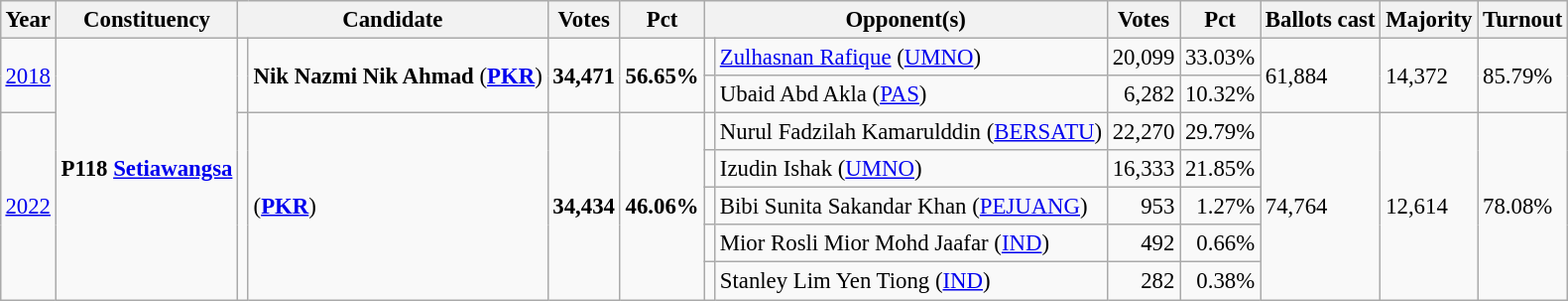<table class="wikitable" style="margin:0.5em ; font-size:95%">
<tr>
<th>Year</th>
<th>Constituency</th>
<th colspan=2>Candidate</th>
<th>Votes</th>
<th>Pct</th>
<th colspan=2>Opponent(s)</th>
<th>Votes</th>
<th>Pct</th>
<th>Ballots cast</th>
<th>Majority</th>
<th>Turnout</th>
</tr>
<tr>
<td rowspan=2><a href='#'>2018</a></td>
<td rowspan=7><strong>P118 <a href='#'>Setiawangsa</a></strong></td>
<td rowspan=2 ></td>
<td rowspan=2><strong>Nik Nazmi Nik Ahmad</strong> (<a href='#'><strong>PKR</strong></a>)</td>
<td rowspan=2 align="right"><strong>34,471</strong></td>
<td rowspan=2><strong>56.65%</strong></td>
<td></td>
<td><a href='#'>Zulhasnan Rafique</a> (<a href='#'>UMNO</a>)</td>
<td align="right">20,099</td>
<td>33.03%</td>
<td rowspan=2>61,884</td>
<td rowspan=2>14,372</td>
<td rowspan=2>85.79%</td>
</tr>
<tr>
<td></td>
<td>Ubaid Abd Akla (<a href='#'>PAS</a>)</td>
<td align="right">6,282</td>
<td>10.32%</td>
</tr>
<tr>
<td rowspan=5><a href='#'>2022</a></td>
<td rowspan=5 ></td>
<td rowspan=5> (<a href='#'><strong>PKR</strong></a>)</td>
<td rowspan=5 align="right"><strong>34,434</strong></td>
<td rowspan=5><strong>46.06%</strong></td>
<td bgcolor=></td>
<td>Nurul Fadzilah Kamarulddin (<a href='#'>BERSATU</a>)</td>
<td align="right">22,270</td>
<td>29.79%</td>
<td rowspan=5>74,764</td>
<td rowspan=5>12,614</td>
<td rowspan=5>78.08%</td>
</tr>
<tr>
<td></td>
<td>Izudin Ishak (<a href='#'>UMNO</a>)</td>
<td align="right">16,333</td>
<td>21.85%</td>
</tr>
<tr>
<td bgcolor=></td>
<td>Bibi Sunita Sakandar Khan  (<a href='#'>PEJUANG</a>)</td>
<td align="right">953</td>
<td align=right>1.27%</td>
</tr>
<tr>
<td></td>
<td>Mior Rosli Mior Mohd Jaafar (<a href='#'>IND</a>)</td>
<td align="right">492</td>
<td align=right>0.66%</td>
</tr>
<tr>
<td></td>
<td>Stanley Lim Yen Tiong (<a href='#'>IND</a>)</td>
<td align="right">282</td>
<td align=right>0.38%</td>
</tr>
</table>
